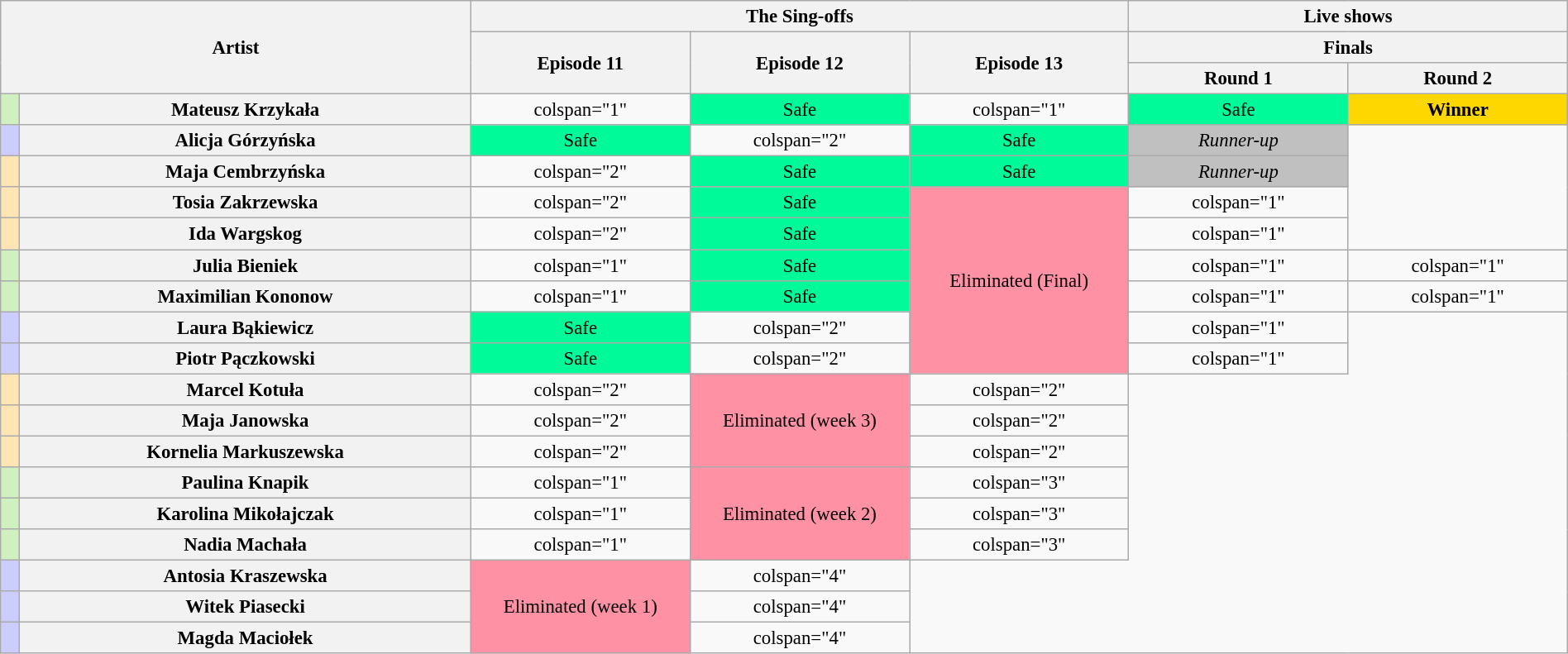<table class="wikitable" style="text-align:center; font-size:95%; width:100%;">
<tr>
<th colspan="2" rowspan="3">Artist</th>
<th colspan="3" style="width:14%">The Sing-offs</th>
<th colspan="2" style="width:14%">Live shows</th>
</tr>
<tr>
<th rowspan="2" style="width:14%">Episode 11</th>
<th rowspan="2" style="width:14%">Episode 12</th>
<th rowspan="2" style="width:14%">Episode 13</th>
<th colspan="2" style="width:14%">Finals</th>
</tr>
<tr>
<th style="width:14%;">Round 1</th>
<th style="width:14%;">Round 2</th>
</tr>
<tr>
<th style="background:#d0f0c0;"></th>
<th style="background:#;">Mateusz Krzykała</th>
<td>colspan="1" </td>
<td style="background:#00FA9A;">Safe</td>
<td>colspan="1" </td>
<td style="background:#00FA9A;">Safe</td>
<td style="background:gold;"><strong>Winner</strong></td>
</tr>
<tr>
<th style="background:#ccf;"></th>
<th style="background:#;">Alicja Górzyńska</th>
<td style="background:#00FA9A;">Safe</td>
<td>colspan="2" </td>
<td style="background:#00FA9A;">Safe</td>
<td style="background:silver;"><em>Runner-up</em></td>
</tr>
<tr>
<th style="background:#ffe5b4;"></th>
<th style="background:#;">Maja Cembrzyńska</th>
<td>colspan="2" </td>
<td style="background:#00FA9A;">Safe</td>
<td style="background:#00FA9A;">Safe</td>
<td style="background:silver;"><em>Runner-up</em></td>
</tr>
<tr>
<th style="background:#ffe5b4;"></th>
<th style="background:#;">Tosia Zakrzewska</th>
<td>colspan="2" </td>
<td style="background:#00FA9A;">Safe</td>
<td colspan="1" rowspan="6" style="background:#FF91A4;">Eliminated (Final)</td>
<td>colspan="1" </td>
</tr>
<tr>
<th style="background:#ffe5b4;"></th>
<th style="background:#;">Ida Wargskog</th>
<td>colspan="2" </td>
<td style="background:#00FA9A;">Safe</td>
<td>colspan="1" </td>
</tr>
<tr>
<th style="background:#d0f0c0;"></th>
<th style="background:#;">Julia Bieniek</th>
<td>colspan="1" </td>
<td style="background:#00FA9A;">Safe</td>
<td>colspan="1" </td>
<td>colspan="1" </td>
</tr>
<tr>
<th style="background:#d0f0c0;"></th>
<th style="background:#;">Maximilian Kononow</th>
<td>colspan="1" </td>
<td style="background:#00FA9A;">Safe</td>
<td>colspan="1" </td>
<td>colspan="1" </td>
</tr>
<tr>
<th style="background:#ccf;"></th>
<th style="background:#;">Laura Bąkiewicz</th>
<td style="background:#00FA9A;">Safe</td>
<td>colspan="2" </td>
<td>colspan="1" </td>
</tr>
<tr>
<th style="background:#ccf;"></th>
<th style="background:#;">Piotr Pączkowski</th>
<td style="background:#00FA9A;">Safe</td>
<td>colspan="2" </td>
<td>colspan="1" </td>
</tr>
<tr>
<th style="background:#ffe5b4;"></th>
<th style="background:#;">Marcel Kotuła</th>
<td>colspan="2" </td>
<td colspan="1" rowspan="3" style="background:#FF91A4;">Eliminated (week 3)</td>
<td>colspan="2" </td>
</tr>
<tr>
<th style="background:#ffe5b4;"></th>
<th style="background:#;">Maja Janowska</th>
<td>colspan="2" </td>
<td>colspan="2" </td>
</tr>
<tr>
<th style="background:#ffe5b4;"></th>
<th style="background:#;">Kornelia Markuszewska</th>
<td>colspan="2" </td>
<td>colspan="2" </td>
</tr>
<tr>
<th style="background:#d0f0c0;"></th>
<th style="background:#;">Paulina Knapik</th>
<td>colspan="1" </td>
<td colspan="1" rowspan="3" style="background:#FF91A4;">Eliminated (week 2)</td>
<td>colspan="3" </td>
</tr>
<tr>
<th style="background:#d0f0c0;"></th>
<th style="background:#;">Karolina Mikołajczak</th>
<td>colspan="1" </td>
<td>colspan="3" </td>
</tr>
<tr>
<th style="background:#d0f0c0;"></th>
<th style="background:#;">Nadia Machała</th>
<td>colspan="1" </td>
<td>colspan="3" </td>
</tr>
<tr>
<th style="background:#ccf;"></th>
<th style="background:#;">Antosia Kraszewska</th>
<td colspan="1" rowspan="3" style="background:#FF91A4;">Eliminated (week 1)</td>
<td>colspan="4" </td>
</tr>
<tr>
<th style="background:#ccf;"></th>
<th style="background:#;">Witek Piasecki</th>
<td>colspan="4" </td>
</tr>
<tr>
<th style="background:#ccf;"></th>
<th style="background:#;">Magda Maciołek</th>
<td>colspan="4" </td>
</tr>
</table>
